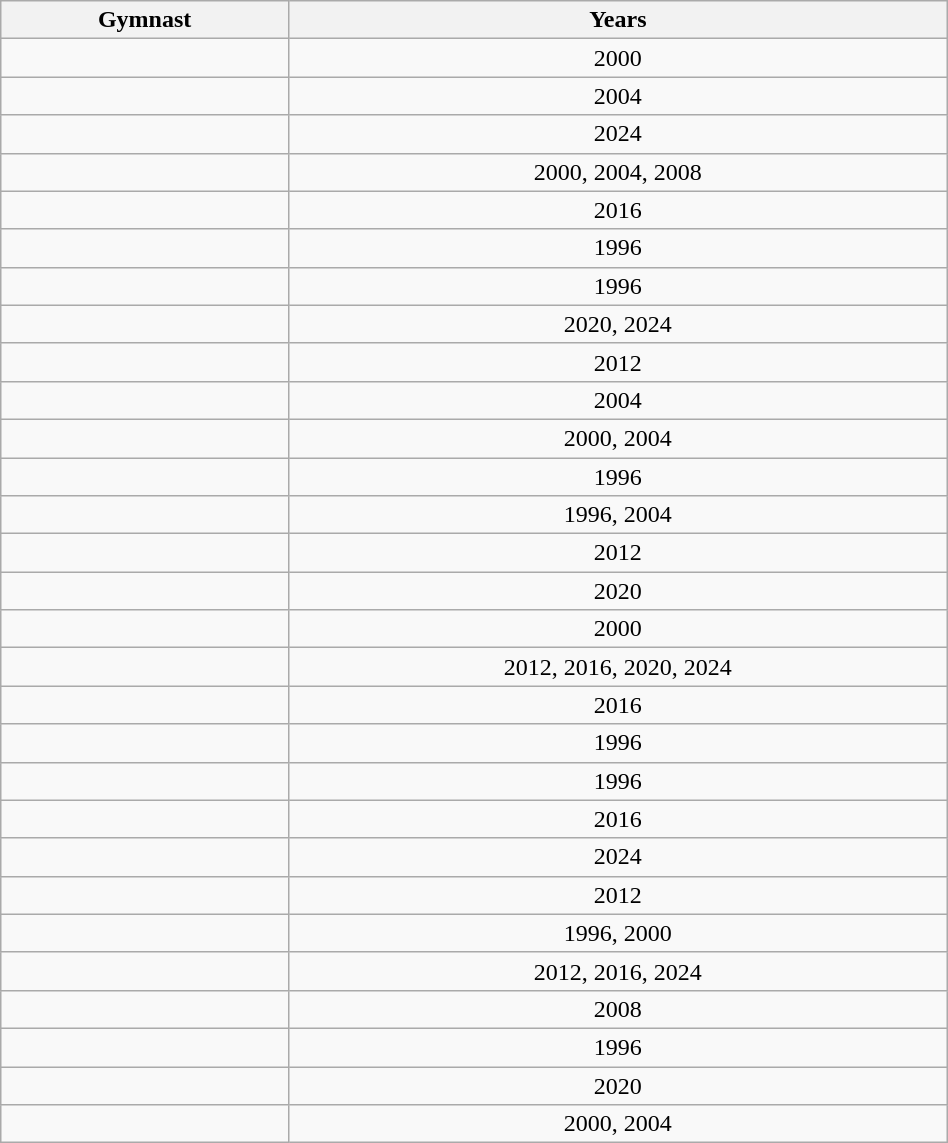<table class="wikitable sortable" width=50% style="text-align:center;">
<tr>
<th>Gymnast</th>
<th>Years</th>
</tr>
<tr>
<td></td>
<td>2000</td>
</tr>
<tr>
<td></td>
<td>2004</td>
</tr>
<tr>
<td></td>
<td>2024</td>
</tr>
<tr>
<td></td>
<td>2000, 2004, 2008</td>
</tr>
<tr>
<td></td>
<td>2016</td>
</tr>
<tr>
<td></td>
<td>1996</td>
</tr>
<tr>
<td></td>
<td>1996</td>
</tr>
<tr>
<td></td>
<td>2020, 2024</td>
</tr>
<tr>
<td></td>
<td>2012</td>
</tr>
<tr>
<td></td>
<td>2004</td>
</tr>
<tr>
<td></td>
<td>2000, 2004</td>
</tr>
<tr>
<td></td>
<td>1996</td>
</tr>
<tr>
<td></td>
<td>1996, 2004</td>
</tr>
<tr>
<td></td>
<td>2012</td>
</tr>
<tr>
<td></td>
<td>2020</td>
</tr>
<tr>
<td></td>
<td>2000</td>
</tr>
<tr>
<td></td>
<td>2012, 2016, 2020, 2024</td>
</tr>
<tr>
<td></td>
<td>2016</td>
</tr>
<tr>
<td></td>
<td>1996</td>
</tr>
<tr>
<td></td>
<td>1996</td>
</tr>
<tr>
<td></td>
<td>2016</td>
</tr>
<tr>
<td></td>
<td>2024</td>
</tr>
<tr>
<td></td>
<td>2012</td>
</tr>
<tr>
<td></td>
<td>1996, 2000</td>
</tr>
<tr>
<td></td>
<td>2012, 2016, 2024</td>
</tr>
<tr>
<td></td>
<td>2008</td>
</tr>
<tr>
<td></td>
<td>1996</td>
</tr>
<tr>
<td></td>
<td>2020</td>
</tr>
<tr>
<td></td>
<td>2000, 2004</td>
</tr>
</table>
